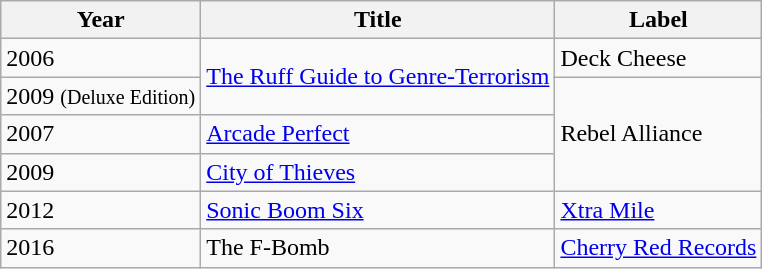<table class="wikitable">
<tr>
<th>Year</th>
<th>Title</th>
<th>Label</th>
</tr>
<tr>
<td>2006</td>
<td rowspan=2><a href='#'>The Ruff Guide to Genre-Terrorism</a></td>
<td>Deck Cheese</td>
</tr>
<tr>
<td>2009 <small>(Deluxe Edition)</small></td>
<td rowspan=3>Rebel Alliance</td>
</tr>
<tr>
<td>2007</td>
<td><a href='#'>Arcade Perfect</a></td>
</tr>
<tr>
<td>2009</td>
<td><a href='#'>City of Thieves</a></td>
</tr>
<tr>
<td>2012</td>
<td><a href='#'>Sonic Boom Six</a></td>
<td><a href='#'>Xtra Mile</a></td>
</tr>
<tr>
<td>2016</td>
<td>The F-Bomb</td>
<td><a href='#'>Cherry Red Records</a></td>
</tr>
</table>
